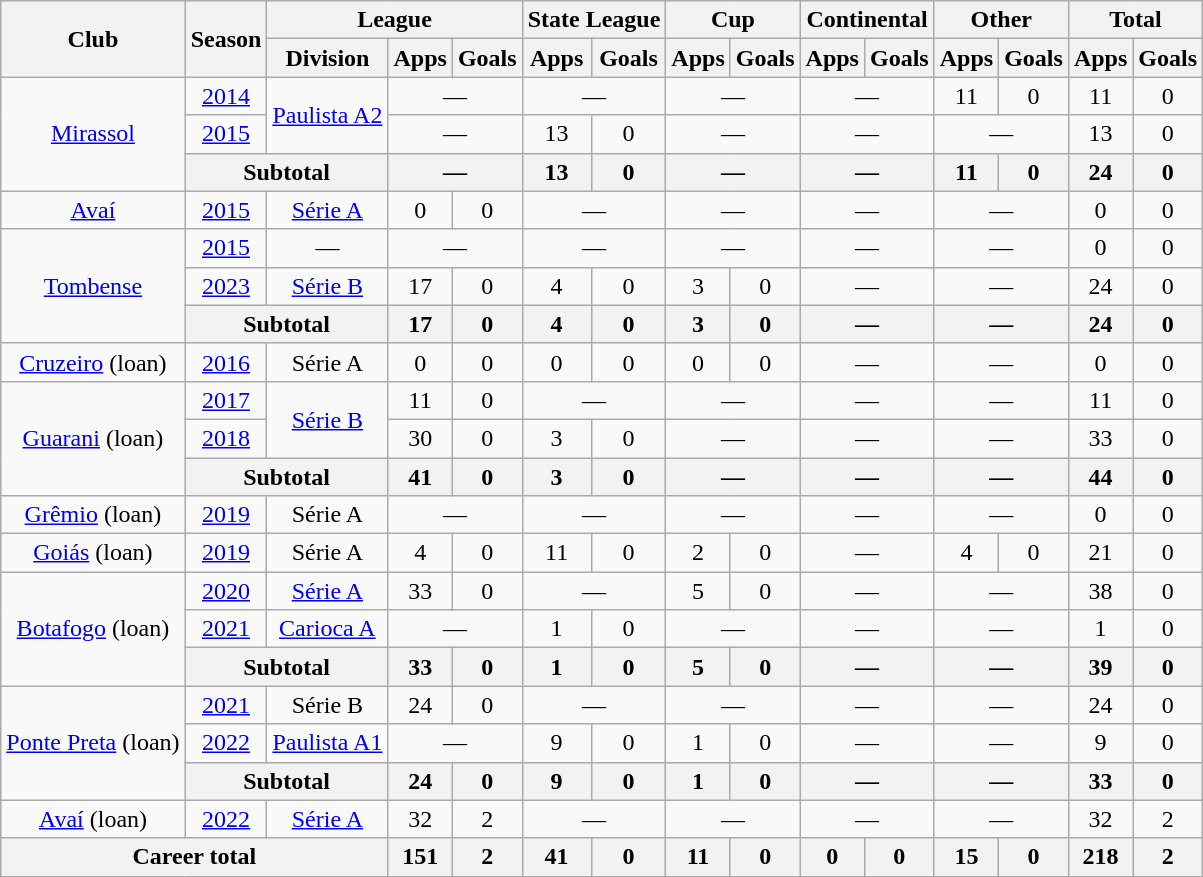<table class="wikitable" style="text-align: center;">
<tr>
<th rowspan="2">Club</th>
<th rowspan="2">Season</th>
<th colspan="3">League</th>
<th colspan="2">State League</th>
<th colspan="2">Cup</th>
<th colspan="2">Continental</th>
<th colspan="2">Other</th>
<th colspan="2">Total</th>
</tr>
<tr>
<th>Division</th>
<th>Apps</th>
<th>Goals</th>
<th>Apps</th>
<th>Goals</th>
<th>Apps</th>
<th>Goals</th>
<th>Apps</th>
<th>Goals</th>
<th>Apps</th>
<th>Goals</th>
<th>Apps</th>
<th>Goals</th>
</tr>
<tr>
<td rowspan="3"><a href='#'>Mirassol</a></td>
<td><a href='#'>2014</a></td>
<td rowspan="2"><a href='#'>Paulista A2</a></td>
<td colspan="2">—</td>
<td colspan="2">—</td>
<td colspan="2">—</td>
<td colspan="2">—</td>
<td>11</td>
<td>0</td>
<td>11</td>
<td>0</td>
</tr>
<tr>
<td><a href='#'>2015</a></td>
<td colspan="2">—</td>
<td>13</td>
<td>0</td>
<td colspan="2">—</td>
<td colspan="2">—</td>
<td colspan="2">—</td>
<td>13</td>
<td>0</td>
</tr>
<tr>
<th colspan="2">Subtotal</th>
<th colspan="2">—</th>
<th>13</th>
<th>0</th>
<th colspan="2">—</th>
<th colspan="2">—</th>
<th>11</th>
<th>0</th>
<th>24</th>
<th>0</th>
</tr>
<tr>
<td><a href='#'>Avaí</a></td>
<td><a href='#'>2015</a></td>
<td><a href='#'>Série A</a></td>
<td>0</td>
<td>0</td>
<td colspan="2">—</td>
<td colspan="2">—</td>
<td colspan="2">—</td>
<td colspan="2">—</td>
<td>0</td>
<td>0</td>
</tr>
<tr>
<td rowspan=3><a href='#'>Tombense</a></td>
<td><a href='#'>2015</a></td>
<td>—</td>
<td colspan="2">—</td>
<td colspan="2">—</td>
<td colspan="2">—</td>
<td colspan="2">—</td>
<td colspan="2">—</td>
<td>0</td>
<td>0</td>
</tr>
<tr>
<td><a href='#'>2023</a></td>
<td><a href='#'>Série B</a></td>
<td>17</td>
<td>0</td>
<td>4</td>
<td>0</td>
<td>3</td>
<td>0</td>
<td colspan="2">—</td>
<td colspan="2">—</td>
<td>24</td>
<td>0</td>
</tr>
<tr>
<th colspan="2">Subtotal</th>
<th>17</th>
<th>0</th>
<th>4</th>
<th>0</th>
<th>3</th>
<th>0</th>
<th colspan="2">—</th>
<th colspan="2">—</th>
<th>24</th>
<th>0</th>
</tr>
<tr>
<td><a href='#'>Cruzeiro</a> (loan)</td>
<td><a href='#'>2016</a></td>
<td>Série A</td>
<td>0</td>
<td>0</td>
<td>0</td>
<td>0</td>
<td>0</td>
<td>0</td>
<td colspan="2">—</td>
<td colspan="2">—</td>
<td>0</td>
<td>0</td>
</tr>
<tr>
<td rowspan="3"><a href='#'>Guarani</a> (loan)</td>
<td><a href='#'>2017</a></td>
<td rowspan="2"><a href='#'>Série B</a></td>
<td>11</td>
<td>0</td>
<td colspan="2">—</td>
<td colspan="2">—</td>
<td colspan="2">—</td>
<td colspan="2">—</td>
<td>11</td>
<td>0</td>
</tr>
<tr>
<td><a href='#'>2018</a></td>
<td>30</td>
<td>0</td>
<td>3</td>
<td>0</td>
<td colspan="2">—</td>
<td colspan="2">—</td>
<td colspan="2">—</td>
<td>33</td>
<td>0</td>
</tr>
<tr>
<th colspan="2">Subtotal</th>
<th>41</th>
<th>0</th>
<th>3</th>
<th>0</th>
<th colspan="2">—</th>
<th colspan="2">—</th>
<th colspan="2">—</th>
<th>44</th>
<th>0</th>
</tr>
<tr>
<td><a href='#'>Grêmio</a> (loan)</td>
<td><a href='#'>2019</a></td>
<td>Série A</td>
<td colspan="2">—</td>
<td colspan="2">—</td>
<td colspan="2">—</td>
<td colspan="2">—</td>
<td colspan="2">—</td>
<td>0</td>
<td>0</td>
</tr>
<tr>
<td><a href='#'>Goiás</a> (loan)</td>
<td><a href='#'>2019</a></td>
<td>Série A</td>
<td>4</td>
<td>0</td>
<td>11</td>
<td>0</td>
<td>2</td>
<td>0</td>
<td colspan="2">—</td>
<td>4</td>
<td>0</td>
<td>21</td>
<td>0</td>
</tr>
<tr>
<td rowspan="3"><a href='#'>Botafogo</a> (loan)</td>
<td><a href='#'>2020</a></td>
<td><a href='#'>Série A</a></td>
<td>33</td>
<td>0</td>
<td colspan="2">—</td>
<td>5</td>
<td>0</td>
<td colspan="2">—</td>
<td colspan="2">—</td>
<td>38</td>
<td>0</td>
</tr>
<tr>
<td><a href='#'>2021</a></td>
<td><a href='#'>Carioca A</a></td>
<td colspan="2">—</td>
<td>1</td>
<td>0</td>
<td colspan="2">—</td>
<td colspan="2">—</td>
<td colspan="2">—</td>
<td>1</td>
<td>0</td>
</tr>
<tr>
<th colspan="2">Subtotal</th>
<th>33</th>
<th>0</th>
<th>1</th>
<th>0</th>
<th>5</th>
<th>0</th>
<th colspan="2">—</th>
<th colspan="2">—</th>
<th>39</th>
<th>0</th>
</tr>
<tr>
<td rowspan=3><a href='#'>Ponte Preta</a> (loan)</td>
<td><a href='#'>2021</a></td>
<td>Série B</td>
<td>24</td>
<td>0</td>
<td colspan="2">—</td>
<td colspan="2">—</td>
<td colspan="2">—</td>
<td colspan="2">—</td>
<td>24</td>
<td>0</td>
</tr>
<tr>
<td><a href='#'>2022</a></td>
<td><a href='#'>Paulista A1</a></td>
<td colspan="2">—</td>
<td>9</td>
<td>0</td>
<td>1</td>
<td>0</td>
<td colspan="2">—</td>
<td colspan="2">—</td>
<td>9</td>
<td>0</td>
</tr>
<tr>
<th colspan="2">Subtotal</th>
<th>24</th>
<th>0</th>
<th>9</th>
<th>0</th>
<th>1</th>
<th>0</th>
<th colspan="2">—</th>
<th colspan="2">—</th>
<th>33</th>
<th>0</th>
</tr>
<tr>
<td><a href='#'>Avaí</a> (loan)</td>
<td><a href='#'>2022</a></td>
<td><a href='#'>Série A</a></td>
<td>32</td>
<td>2</td>
<td colspan="2">—</td>
<td colspan="2">—</td>
<td colspan="2">—</td>
<td colspan="2">—</td>
<td>32</td>
<td>2</td>
</tr>
<tr>
<th colspan="3"><strong>Career total</strong></th>
<th>151</th>
<th>2</th>
<th>41</th>
<th>0</th>
<th>11</th>
<th>0</th>
<th>0</th>
<th>0</th>
<th>15</th>
<th>0</th>
<th>218</th>
<th>2</th>
</tr>
</table>
